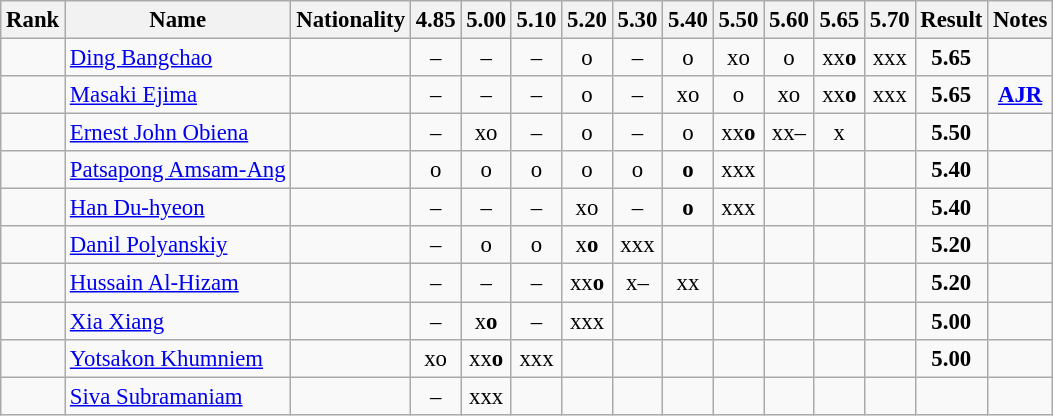<table class="wikitable sortable" style="text-align:center;font-size:95%">
<tr>
<th>Rank</th>
<th>Name</th>
<th>Nationality</th>
<th>4.85</th>
<th>5.00</th>
<th>5.10</th>
<th>5.20</th>
<th>5.30</th>
<th>5.40</th>
<th>5.50</th>
<th>5.60</th>
<th>5.65</th>
<th>5.70</th>
<th>Result</th>
<th>Notes</th>
</tr>
<tr>
<td></td>
<td align=left><a href='#'>Ding Bangchao</a></td>
<td align=left></td>
<td>–</td>
<td>–</td>
<td>–</td>
<td>o</td>
<td>–</td>
<td>o</td>
<td>xo</td>
<td>o</td>
<td>xx<strong>o</strong></td>
<td>xxx</td>
<td><strong>5.65</strong></td>
<td></td>
</tr>
<tr>
<td></td>
<td align=left><a href='#'>Masaki Ejima</a></td>
<td align=left></td>
<td>–</td>
<td>–</td>
<td>–</td>
<td>o</td>
<td>–</td>
<td>xo</td>
<td>o</td>
<td>xo</td>
<td>xx<strong>o</strong></td>
<td>xxx</td>
<td><strong>5.65</strong></td>
<td><strong><a href='#'>AJR</a></strong></td>
</tr>
<tr>
<td></td>
<td align=left><a href='#'>Ernest John Obiena</a></td>
<td align=left></td>
<td>–</td>
<td>xo</td>
<td>–</td>
<td>o</td>
<td>–</td>
<td>o</td>
<td>xx<strong>o</strong></td>
<td>xx–</td>
<td>x</td>
<td></td>
<td><strong>5.50</strong></td>
<td></td>
</tr>
<tr>
<td></td>
<td align=left><a href='#'>Patsapong Amsam-Ang</a></td>
<td align=left></td>
<td>o</td>
<td>o</td>
<td>o</td>
<td>o</td>
<td>o</td>
<td><strong>o</strong></td>
<td>xxx</td>
<td></td>
<td></td>
<td></td>
<td><strong>5.40</strong></td>
<td></td>
</tr>
<tr>
<td></td>
<td align=left><a href='#'>Han Du-hyeon</a></td>
<td align=left></td>
<td>–</td>
<td>–</td>
<td>–</td>
<td>xo</td>
<td>–</td>
<td><strong>o</strong></td>
<td>xxx</td>
<td></td>
<td></td>
<td></td>
<td><strong>5.40</strong></td>
<td></td>
</tr>
<tr>
<td></td>
<td align=left><a href='#'>Danil Polyanskiy</a></td>
<td align=left></td>
<td>–</td>
<td>o</td>
<td>o</td>
<td>x<strong>o</strong></td>
<td>xxx</td>
<td></td>
<td></td>
<td></td>
<td></td>
<td></td>
<td><strong>5.20</strong></td>
<td></td>
</tr>
<tr>
<td></td>
<td align=left><a href='#'>Hussain Al-Hizam</a></td>
<td align=left></td>
<td>–</td>
<td>–</td>
<td>–</td>
<td>xx<strong>o</strong></td>
<td>x–</td>
<td>xx</td>
<td></td>
<td></td>
<td></td>
<td></td>
<td><strong>5.20</strong></td>
<td></td>
</tr>
<tr>
<td></td>
<td align=left><a href='#'>Xia Xiang</a></td>
<td align=left></td>
<td>–</td>
<td>x<strong>o</strong></td>
<td>–</td>
<td>xxx</td>
<td></td>
<td></td>
<td></td>
<td></td>
<td></td>
<td></td>
<td><strong>5.00</strong></td>
<td></td>
</tr>
<tr>
<td></td>
<td align=left><a href='#'>Yotsakon Khumniem</a></td>
<td align=left></td>
<td>xo</td>
<td>xx<strong>o</strong></td>
<td>xxx</td>
<td></td>
<td></td>
<td></td>
<td></td>
<td></td>
<td></td>
<td></td>
<td><strong>5.00</strong></td>
<td></td>
</tr>
<tr>
<td></td>
<td align=left><a href='#'>Siva Subramaniam</a></td>
<td align=left></td>
<td>–</td>
<td>xxx</td>
<td></td>
<td></td>
<td></td>
<td></td>
<td></td>
<td></td>
<td></td>
<td></td>
<td><strong></strong></td>
<td></td>
</tr>
</table>
